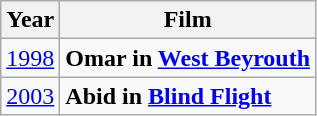<table class="wikitable" border="1">
<tr>
<th>Year</th>
<th>Film</th>
</tr>
<tr>
<td><a href='#'>1998</a></td>
<td><strong>Omar in <a href='#'>West Beyrouth</a></strong></td>
</tr>
<tr>
<td><a href='#'>2003</a></td>
<td><strong>Abid in <a href='#'>Blind Flight</a></strong></td>
</tr>
</table>
